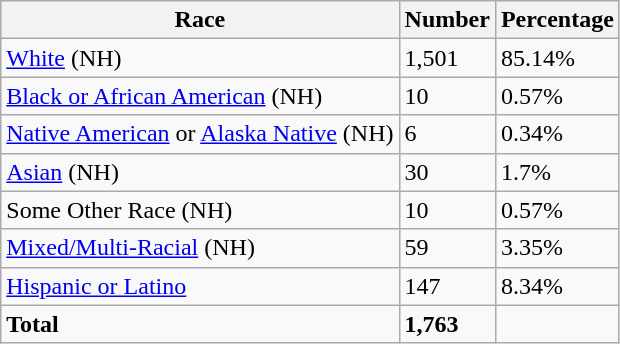<table class="wikitable">
<tr>
<th>Race</th>
<th>Number</th>
<th>Percentage</th>
</tr>
<tr>
<td><a href='#'>White</a> (NH)</td>
<td>1,501</td>
<td>85.14%</td>
</tr>
<tr>
<td><a href='#'>Black or African American</a> (NH)</td>
<td>10</td>
<td>0.57%</td>
</tr>
<tr>
<td><a href='#'>Native American</a> or <a href='#'>Alaska Native</a> (NH)</td>
<td>6</td>
<td>0.34%</td>
</tr>
<tr>
<td><a href='#'>Asian</a> (NH)</td>
<td>30</td>
<td>1.7%</td>
</tr>
<tr>
<td>Some Other Race (NH)</td>
<td>10</td>
<td>0.57%</td>
</tr>
<tr>
<td><a href='#'>Mixed/Multi-Racial</a> (NH)</td>
<td>59</td>
<td>3.35%</td>
</tr>
<tr>
<td><a href='#'>Hispanic or Latino</a></td>
<td>147</td>
<td>8.34%</td>
</tr>
<tr>
<td><strong>Total</strong></td>
<td><strong>1,763</strong></td>
<td></td>
</tr>
</table>
